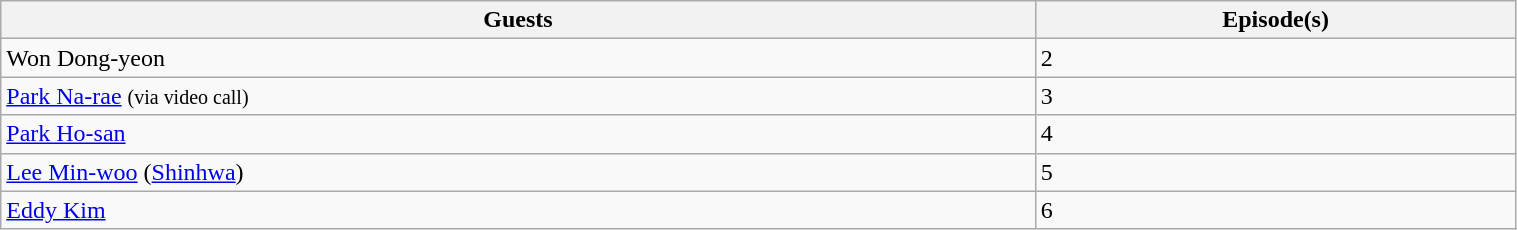<table class="wikitable" style="width:80%; style="text-align:center margin:auto">
<tr>
<th>Guests</th>
<th>Episode(s)</th>
</tr>
<tr>
<td>Won Dong-yeon</td>
<td>2</td>
</tr>
<tr>
<td><a href='#'>Park Na-rae</a> <small>(via video call)</small></td>
<td>3</td>
</tr>
<tr>
<td><a href='#'>Park Ho-san</a></td>
<td>4</td>
</tr>
<tr>
<td><a href='#'>Lee Min-woo</a> (<a href='#'>Shinhwa</a>)</td>
<td>5</td>
</tr>
<tr>
<td><a href='#'>Eddy Kim</a></td>
<td>6</td>
</tr>
</table>
